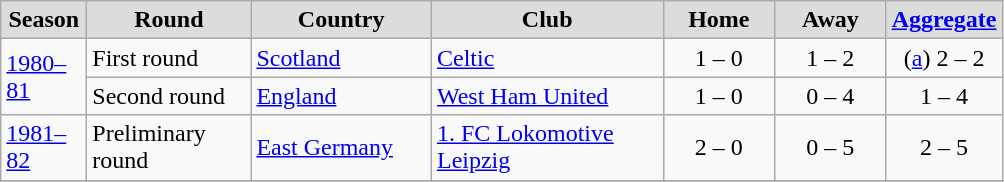<table class="wikitable" style="text-align: center;">
<tr>
<th width="50" style="background:#DCDCDC">Season</th>
<th width="102" style="background:#DCDCDC">Round</th>
<th width="113" style="background:#DCDCDC">Country</th>
<th width="147" style="background:#DCDCDC">Club</th>
<th width="67" style="background:#DCDCDC">Home</th>
<th width="67" style="background:#DCDCDC">Away</th>
<th width="67" style="background:#DCDCDC"><a href='#'>Aggregate</a></th>
</tr>
<tr>
<td rowspan=2 align=left><a href='#'>1980–81</a></td>
<td align=left>First round</td>
<td align=left> <a href='#'>Scotland</a></td>
<td align=left><a href='#'>Celtic</a></td>
<td>1 – 0</td>
<td>1 – 2</td>
<td>(<a href='#'>a</a>) 2 – 2</td>
</tr>
<tr>
<td align=left>Second round</td>
<td align=left> <a href='#'>England</a></td>
<td align=left><a href='#'>West Ham United</a></td>
<td>1 – 0</td>
<td>0 – 4</td>
<td>1 – 4</td>
</tr>
<tr>
<td align=left><a href='#'>1981–82</a></td>
<td align=left>Preliminary round</td>
<td align=left> <a href='#'>East Germany</a></td>
<td align=left><a href='#'>1. FC Lokomotive Leipzig</a></td>
<td>2 – 0</td>
<td>0 – 5</td>
<td>2 – 5</td>
</tr>
<tr>
</tr>
</table>
